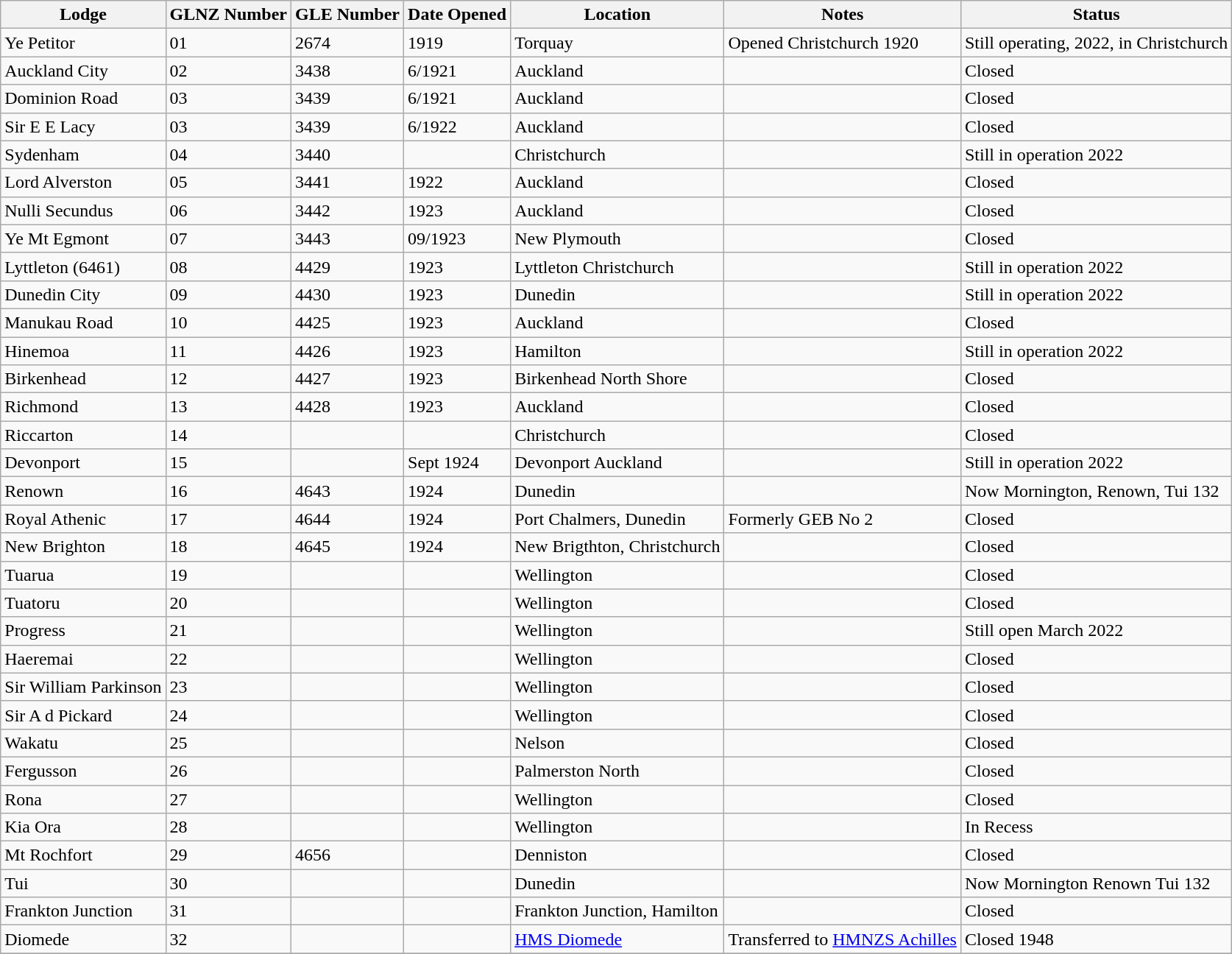<table class="wikitable">
<tr>
<th>Lodge</th>
<th>GLNZ Number</th>
<th>GLE Number</th>
<th>Date Opened</th>
<th>Location</th>
<th>Notes</th>
<th>Status</th>
</tr>
<tr>
<td>Ye Petitor</td>
<td>01</td>
<td>2674</td>
<td>1919</td>
<td>Torquay</td>
<td>Opened Christchurch 1920</td>
<td>Still operating, 2022, in Christchurch</td>
</tr>
<tr>
<td>Auckland City</td>
<td>02</td>
<td>3438</td>
<td>6/1921</td>
<td>Auckland</td>
<td></td>
<td>Closed</td>
</tr>
<tr>
<td>Dominion Road</td>
<td>03</td>
<td>3439</td>
<td>6/1921</td>
<td>Auckland</td>
<td></td>
<td>Closed</td>
</tr>
<tr>
<td>Sir E E Lacy</td>
<td>03</td>
<td>3439</td>
<td>6/1922</td>
<td>Auckland</td>
<td></td>
<td>Closed</td>
</tr>
<tr>
<td>Sydenham</td>
<td>04</td>
<td>3440</td>
<td></td>
<td>Christchurch</td>
<td></td>
<td>Still in operation 2022</td>
</tr>
<tr>
<td>Lord Alverston</td>
<td>05</td>
<td>3441</td>
<td>1922</td>
<td>Auckland</td>
<td></td>
<td>Closed</td>
</tr>
<tr>
<td>Nulli Secundus</td>
<td>06</td>
<td>3442</td>
<td>1923</td>
<td>Auckland</td>
<td></td>
<td>Closed</td>
</tr>
<tr>
<td>Ye Mt Egmont</td>
<td>07</td>
<td>3443</td>
<td>09/1923</td>
<td>New Plymouth</td>
<td></td>
<td>Closed</td>
</tr>
<tr>
<td>Lyttleton (6461)</td>
<td>08</td>
<td>4429</td>
<td>1923</td>
<td>Lyttleton Christchurch</td>
<td></td>
<td>Still in operation 2022</td>
</tr>
<tr>
<td>Dunedin City</td>
<td>09</td>
<td>4430</td>
<td>1923</td>
<td>Dunedin</td>
<td></td>
<td>Still in operation 2022</td>
</tr>
<tr>
<td>Manukau Road</td>
<td>10</td>
<td>4425</td>
<td>1923</td>
<td>Auckland</td>
<td></td>
<td>Closed</td>
</tr>
<tr>
<td>Hinemoa</td>
<td>11</td>
<td>4426</td>
<td>1923</td>
<td>Hamilton</td>
<td></td>
<td>Still in operation 2022</td>
</tr>
<tr>
<td>Birkenhead</td>
<td>12</td>
<td>4427</td>
<td>1923</td>
<td>Birkenhead North Shore</td>
<td></td>
<td>Closed</td>
</tr>
<tr>
<td>Richmond</td>
<td>13</td>
<td>4428</td>
<td>1923</td>
<td>Auckland</td>
<td></td>
<td>Closed</td>
</tr>
<tr>
<td>Riccarton</td>
<td>14</td>
<td></td>
<td></td>
<td>Christchurch</td>
<td></td>
<td>Closed</td>
</tr>
<tr>
<td>Devonport</td>
<td>15</td>
<td></td>
<td>Sept 1924</td>
<td>Devonport Auckland</td>
<td></td>
<td>Still in operation 2022</td>
</tr>
<tr>
<td>Renown</td>
<td>16</td>
<td>4643</td>
<td>1924</td>
<td>Dunedin</td>
<td></td>
<td>Now Mornington, Renown, Tui 132</td>
</tr>
<tr>
<td>Royal Athenic</td>
<td>17</td>
<td>4644</td>
<td>1924</td>
<td>Port Chalmers, Dunedin</td>
<td>Formerly GEB No 2</td>
<td>Closed</td>
</tr>
<tr>
<td>New Brighton</td>
<td>18</td>
<td>4645</td>
<td>1924</td>
<td>New Brigthton, Christchurch</td>
<td></td>
<td>Closed</td>
</tr>
<tr>
<td>Tuarua</td>
<td>19</td>
<td></td>
<td></td>
<td>Wellington</td>
<td></td>
<td>Closed</td>
</tr>
<tr>
<td>Tuatoru</td>
<td>20</td>
<td></td>
<td></td>
<td>Wellington</td>
<td></td>
<td>Closed</td>
</tr>
<tr>
<td>Progress</td>
<td>21</td>
<td></td>
<td></td>
<td>Wellington</td>
<td></td>
<td>Still open March 2022</td>
</tr>
<tr>
<td>Haeremai</td>
<td>22</td>
<td></td>
<td></td>
<td>Wellington</td>
<td></td>
<td>Closed</td>
</tr>
<tr>
<td>Sir William Parkinson</td>
<td>23</td>
<td></td>
<td></td>
<td>Wellington</td>
<td></td>
<td>Closed</td>
</tr>
<tr>
<td>Sir A d Pickard</td>
<td>24</td>
<td></td>
<td></td>
<td>Wellington</td>
<td></td>
<td>Closed</td>
</tr>
<tr>
<td>Wakatu</td>
<td>25</td>
<td></td>
<td></td>
<td>Nelson</td>
<td></td>
<td>Closed</td>
</tr>
<tr>
<td>Fergusson</td>
<td>26</td>
<td></td>
<td></td>
<td>Palmerston North</td>
<td></td>
<td>Closed</td>
</tr>
<tr>
<td>Rona</td>
<td>27</td>
<td></td>
<td></td>
<td>Wellington</td>
<td></td>
<td>Closed</td>
</tr>
<tr>
<td>Kia Ora</td>
<td>28</td>
<td></td>
<td></td>
<td>Wellington</td>
<td></td>
<td>In Recess</td>
</tr>
<tr>
<td>Mt Rochfort</td>
<td>29</td>
<td>4656</td>
<td></td>
<td>Denniston</td>
<td></td>
<td>Closed</td>
</tr>
<tr>
<td>Tui</td>
<td>30</td>
<td></td>
<td></td>
<td>Dunedin</td>
<td></td>
<td>Now Mornington Renown Tui 132</td>
</tr>
<tr>
<td>Frankton Junction</td>
<td>31</td>
<td></td>
<td></td>
<td>Frankton Junction, Hamilton</td>
<td></td>
<td>Closed</td>
</tr>
<tr>
<td>Diomede</td>
<td>32</td>
<td></td>
<td></td>
<td><a href='#'>HMS Diomede</a></td>
<td>Transferred to <a href='#'>HMNZS Achilles</a></td>
<td>Closed 1948</td>
</tr>
<tr>
</tr>
</table>
